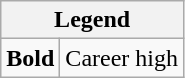<table class="wikitable">
<tr>
<th colspan="2">Legend</th>
</tr>
<tr>
<td><strong>Bold</strong></td>
<td>Career high</td>
</tr>
</table>
